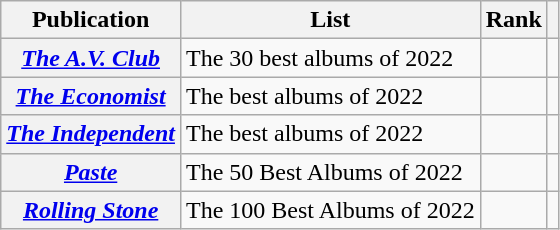<table class="sortable wikitable plainrowheaders">
<tr>
<th>Publication</th>
<th>List</th>
<th>Rank</th>
<th class="unsortable"></th>
</tr>
<tr>
<th scope="row"><em><a href='#'>The A.V. Club</a></em></th>
<td>The 30 best albums of 2022</td>
<td></td>
<td></td>
</tr>
<tr>
<th scope="row"><em><a href='#'>The Economist</a></em></th>
<td>The best albums of 2022</td>
<td></td>
<td></td>
</tr>
<tr>
<th scope="row"><em><a href='#'>The Independent</a></em></th>
<td>The best albums of 2022</td>
<td></td>
<td></td>
</tr>
<tr>
<th scope="row"><em><a href='#'>Paste</a></em></th>
<td>The 50 Best Albums of 2022</td>
<td></td>
<td></td>
</tr>
<tr>
<th scope="row"><em><a href='#'>Rolling Stone</a></em></th>
<td>The 100 Best Albums of 2022</td>
<td></td>
<td></td>
</tr>
</table>
